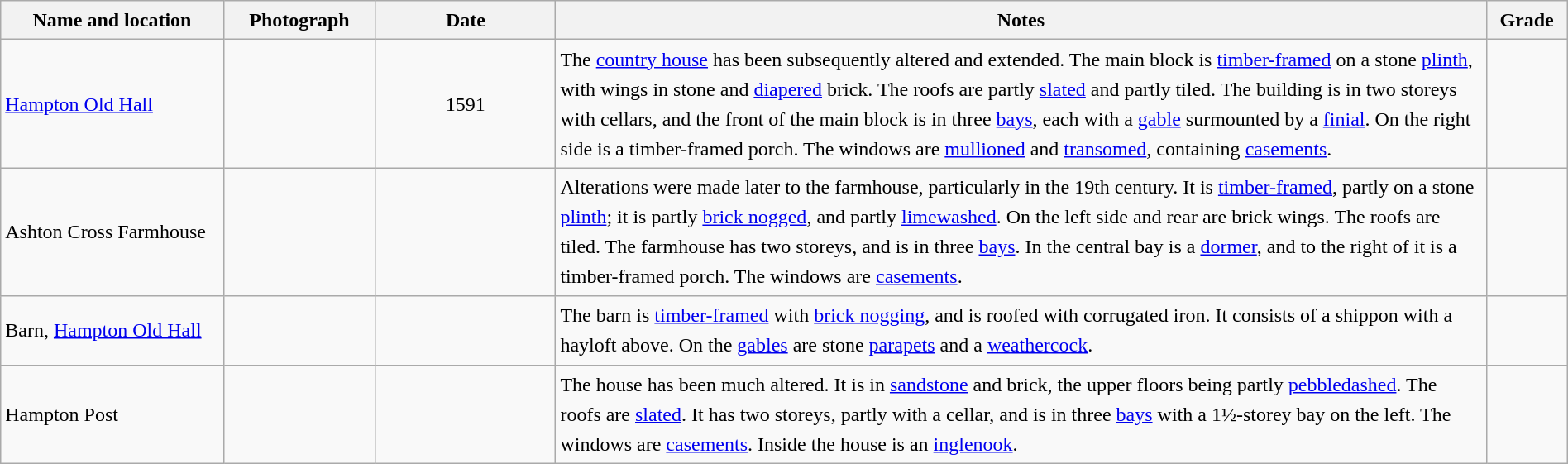<table class="wikitable sortable plainrowheaders" style="width:100%;border:0px;text-align:left;line-height:150%;">
<tr>
<th scope="col"  style="width:150px">Name and location</th>
<th scope="col"  style="width:100px" class="unsortable">Photograph</th>
<th scope="col"  style="width:120px">Date</th>
<th scope="col"  style="width:650px" class="unsortable">Notes</th>
<th scope="col"  style="width:50px">Grade</th>
</tr>
<tr>
<td><a href='#'>Hampton Old Hall</a><br><small></small></td>
<td></td>
<td align="center">1591</td>
<td>The <a href='#'>country house</a> has been subsequently altered and extended.  The main block is <a href='#'>timber-framed</a> on a stone <a href='#'>plinth</a>, with wings in stone and <a href='#'>diapered</a> brick.  The roofs are partly <a href='#'>slated</a> and partly tiled.  The building is in two storeys with cellars, and the front of the main block is in three <a href='#'>bays</a>, each with a <a href='#'>gable</a> surmounted by a <a href='#'>finial</a>.  On the right side is a timber-framed porch.  The windows are <a href='#'>mullioned</a> and <a href='#'>transomed</a>, containing <a href='#'>casements</a>.</td>
<td align="center" ></td>
</tr>
<tr>
<td>Ashton Cross Farmhouse<br><small></small></td>
<td></td>
<td align="center"></td>
<td>Alterations were made later to the farmhouse, particularly in the 19th century.  It is <a href='#'>timber-framed</a>, partly on a stone <a href='#'>plinth</a>; it is partly <a href='#'>brick nogged</a>, and partly <a href='#'>limewashed</a>.  On the left side and rear are brick wings.  The roofs are tiled.  The farmhouse has two storeys, and is in three <a href='#'>bays</a>.  In the central bay is a <a href='#'>dormer</a>, and to the right of it is a timber-framed porch. The windows are <a href='#'>casements</a>.</td>
<td align="center" ></td>
</tr>
<tr>
<td>Barn, <a href='#'>Hampton Old Hall</a><br><small></small></td>
<td></td>
<td align="center"></td>
<td>The barn is <a href='#'>timber-framed</a> with <a href='#'>brick nogging</a>, and is roofed with corrugated iron.  It consists of a shippon with a hayloft above.  On the <a href='#'>gables</a> are stone <a href='#'>parapets</a> and a <a href='#'>weathercock</a>.</td>
<td align="center" ></td>
</tr>
<tr>
<td>Hampton Post<br><small></small></td>
<td></td>
<td align="center"></td>
<td>The house has been much altered.  It is in <a href='#'>sandstone</a> and brick, the upper floors being partly <a href='#'>pebbledashed</a>.  The roofs are <a href='#'>slated</a>.  It has two storeys, partly with a cellar, and is in three <a href='#'>bays</a> with a 1½-storey bay on the left.  The windows are <a href='#'>casements</a>.  Inside the house is an <a href='#'>inglenook</a>.</td>
<td align="center" ></td>
</tr>
<tr>
</tr>
</table>
